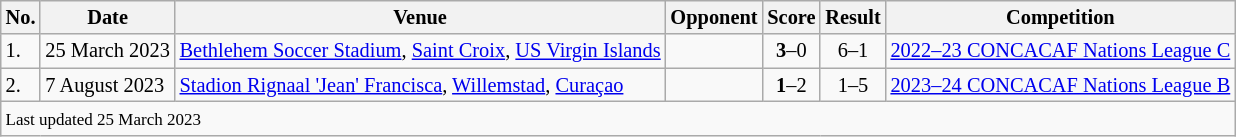<table class="wikitable" style="font-size:85%;">
<tr>
<th>No.</th>
<th>Date</th>
<th>Venue</th>
<th>Opponent</th>
<th>Score</th>
<th>Result</th>
<th>Competition</th>
</tr>
<tr>
<td>1.</td>
<td>25 March 2023</td>
<td><a href='#'>Bethlehem Soccer Stadium</a>, <a href='#'>Saint Croix</a>, <a href='#'>US Virgin Islands</a></td>
<td></td>
<td align=center><strong>3</strong>–0</td>
<td align=center>6–1</td>
<td><a href='#'>2022–23 CONCACAF Nations League C</a></td>
</tr>
<tr>
<td>2.</td>
<td>7 August 2023</td>
<td><a href='#'>Stadion Rignaal 'Jean' Francisca</a>, <a href='#'>Willemstad</a>, <a href='#'>Curaçao</a></td>
<td></td>
<td align=center><strong>1</strong>–2</td>
<td align=center>1–5</td>
<td><a href='#'>2023–24 CONCACAF Nations League B</a></td>
</tr>
<tr>
<td colspan="7"><small>Last updated 25 March 2023</small></td>
</tr>
</table>
